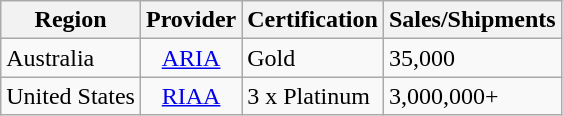<table class="wikitable">
<tr>
<th>Region</th>
<th>Provider</th>
<th>Certification</th>
<th>Sales/Shipments</th>
</tr>
<tr>
<td>Australia</td>
<td style="text-align:center;"><a href='#'>ARIA</a></td>
<td>Gold</td>
<td>35,000</td>
</tr>
<tr>
<td>United States</td>
<td style="text-align:center;"><a href='#'>RIAA</a></td>
<td>3 x Platinum</td>
<td>3,000,000+</td>
</tr>
</table>
